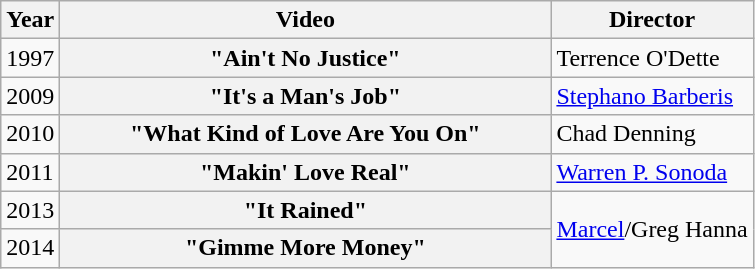<table class="wikitable plainrowheaders">
<tr>
<th>Year</th>
<th style="width:20em;">Video</th>
<th>Director</th>
</tr>
<tr>
<td>1997</td>
<th scope="row">"Ain't No Justice"</th>
<td>Terrence O'Dette</td>
</tr>
<tr>
<td>2009</td>
<th scope="row">"It's a Man's Job"</th>
<td><a href='#'>Stephano Barberis</a></td>
</tr>
<tr>
<td>2010</td>
<th scope="row">"What Kind of Love Are You On"</th>
<td>Chad Denning</td>
</tr>
<tr>
<td>2011</td>
<th scope="row">"Makin' Love Real"</th>
<td><a href='#'>Warren P. Sonoda</a></td>
</tr>
<tr>
<td>2013</td>
<th scope="row">"It Rained"</th>
<td rowspan="2"><a href='#'>Marcel</a>/Greg Hanna</td>
</tr>
<tr>
<td>2014</td>
<th scope="row">"Gimme More Money"</th>
</tr>
</table>
